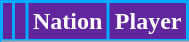<table class="wikitable sortable">
<tr>
<th style="background:#61259E; color:#FFFFFF; border:2px solid #00ABFF;" scope="col"></th>
<th style="background:#61259E; color:#FFFFFF; border:2px solid #00ABFF;" scope="col"></th>
<th style="background:#61259E; color:#FFFFFF; border:2px solid #00ABFF;">Nation</th>
<th style="background:#61259E; color:#FFFFFF; border:2px solid #00ABFF;">Player</th>
</tr>
<tr>
</tr>
</table>
